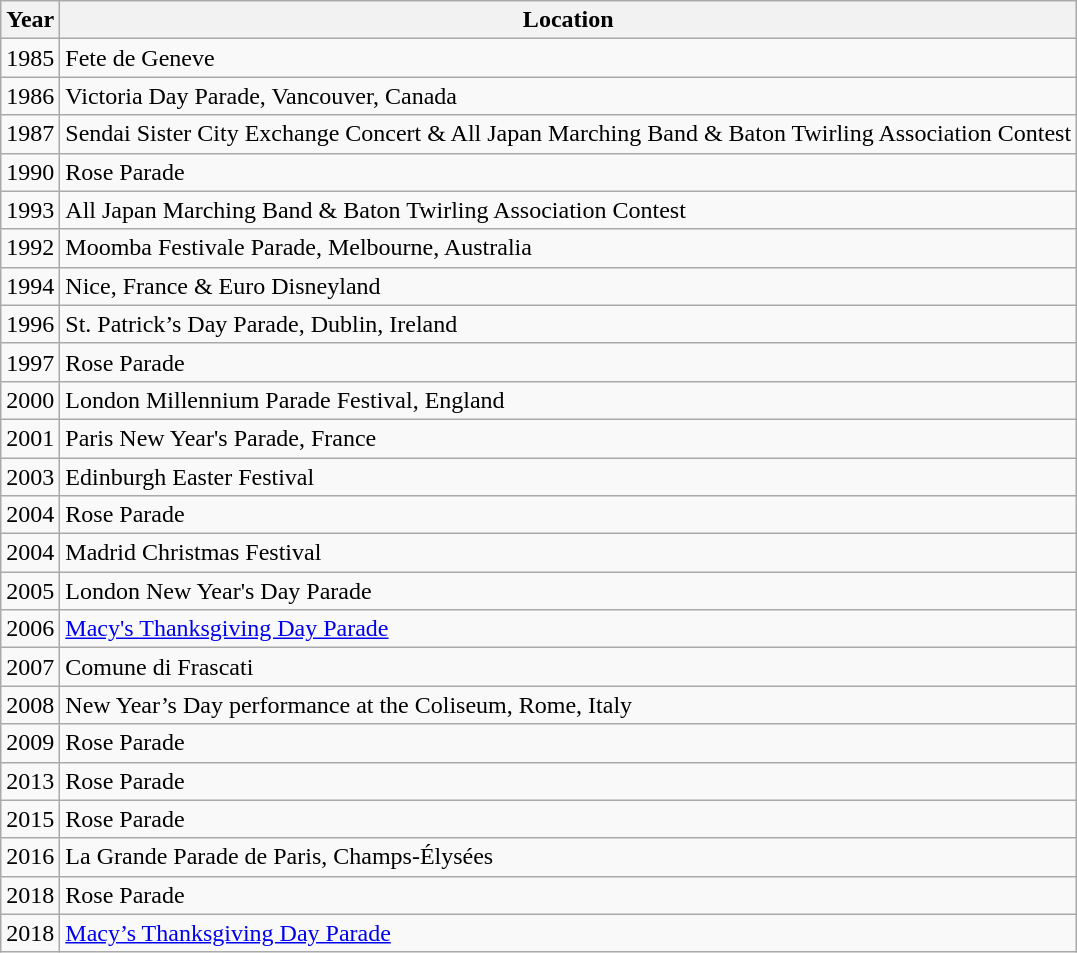<table class="wikitable">
<tr>
<th>Year</th>
<th>Location</th>
</tr>
<tr>
<td>1985</td>
<td>Fete de Geneve</td>
</tr>
<tr>
<td>1986</td>
<td>Victoria Day Parade, Vancouver, Canada</td>
</tr>
<tr>
<td>1987</td>
<td>Sendai Sister City Exchange Concert & All Japan Marching Band & Baton Twirling Association Contest</td>
</tr>
<tr>
<td>1990</td>
<td>Rose Parade</td>
</tr>
<tr>
<td>1993</td>
<td>All Japan Marching Band & Baton Twirling Association Contest</td>
</tr>
<tr>
<td>1992</td>
<td>Moomba Festivale Parade, Melbourne, Australia</td>
</tr>
<tr>
<td>1994</td>
<td>Nice, France & Euro Disneyland</td>
</tr>
<tr>
<td>1996</td>
<td>St. Patrick’s Day Parade, Dublin, Ireland</td>
</tr>
<tr>
<td>1997</td>
<td>Rose Parade</td>
</tr>
<tr>
<td>2000</td>
<td>London Millennium Parade Festival, England</td>
</tr>
<tr>
<td>2001</td>
<td>Paris New Year's Parade, France</td>
</tr>
<tr>
<td>2003</td>
<td>Edinburgh Easter Festival</td>
</tr>
<tr>
<td>2004</td>
<td>Rose Parade</td>
</tr>
<tr>
<td>2004</td>
<td>Madrid Christmas Festival</td>
</tr>
<tr>
<td>2005</td>
<td>London New Year's Day Parade</td>
</tr>
<tr>
<td>2006</td>
<td><a href='#'>Macy's Thanksgiving Day Parade</a></td>
</tr>
<tr>
<td>2007</td>
<td>Comune di Frascati</td>
</tr>
<tr>
<td>2008</td>
<td>New Year’s Day performance at the Coliseum, Rome, Italy</td>
</tr>
<tr>
<td>2009</td>
<td>Rose Parade</td>
</tr>
<tr>
<td>2013</td>
<td>Rose Parade</td>
</tr>
<tr>
<td>2015</td>
<td>Rose Parade</td>
</tr>
<tr>
<td>2016</td>
<td>La Grande Parade de Paris, Champs-Élysées</td>
</tr>
<tr>
<td>2018</td>
<td>Rose Parade</td>
</tr>
<tr>
<td>2018</td>
<td><a href='#'>Macy’s Thanksgiving Day Parade</a></td>
</tr>
</table>
